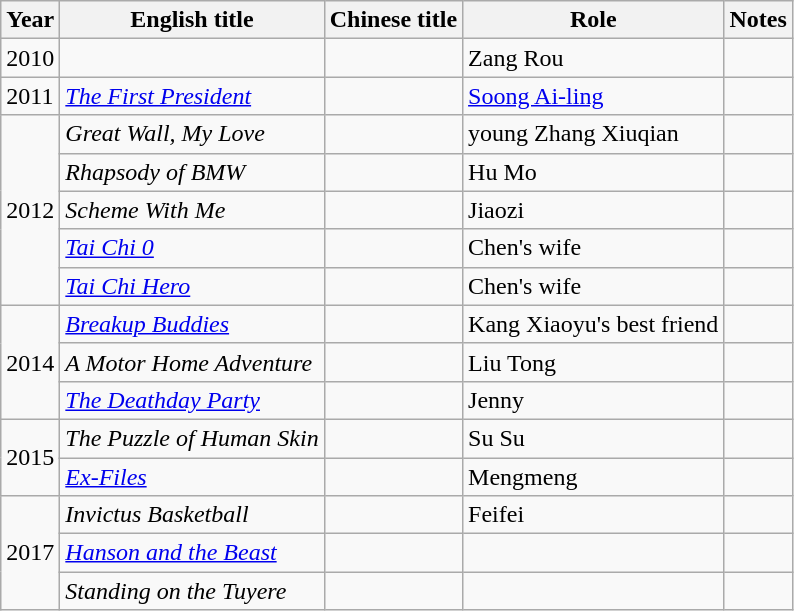<table class="wikitable">
<tr>
<th>Year</th>
<th>English title</th>
<th>Chinese title</th>
<th>Role</th>
<th>Notes</th>
</tr>
<tr>
<td>2010</td>
<td></td>
<td></td>
<td>Zang Rou</td>
<td></td>
</tr>
<tr>
<td>2011</td>
<td><em><a href='#'>The First President</a></em></td>
<td></td>
<td><a href='#'>Soong Ai-ling</a></td>
<td></td>
</tr>
<tr>
<td rowspan="5">2012</td>
<td><em>Great Wall, My Love </em></td>
<td></td>
<td>young Zhang Xiuqian</td>
<td></td>
</tr>
<tr>
<td><em>Rhapsody of BMW</em></td>
<td></td>
<td>Hu Mo</td>
<td></td>
</tr>
<tr>
<td><em>Scheme With Me</em></td>
<td></td>
<td>Jiaozi</td>
<td></td>
</tr>
<tr>
<td><em><a href='#'>Tai Chi 0</a></em></td>
<td></td>
<td>Chen's wife</td>
<td></td>
</tr>
<tr>
<td><em><a href='#'>Tai Chi Hero</a></em></td>
<td></td>
<td>Chen's wife</td>
<td></td>
</tr>
<tr>
<td rowspan="3">2014</td>
<td><em><a href='#'>Breakup Buddies</a></em></td>
<td></td>
<td>Kang Xiaoyu's best friend</td>
<td></td>
</tr>
<tr>
<td><em>A Motor Home Adventure</em></td>
<td></td>
<td>Liu Tong</td>
<td></td>
</tr>
<tr>
<td><em><a href='#'>The Deathday Party</a></em></td>
<td></td>
<td>Jenny</td>
<td></td>
</tr>
<tr>
<td rowspan="2">2015</td>
<td><em>The Puzzle of Human Skin</em></td>
<td></td>
<td>Su Su</td>
<td></td>
</tr>
<tr>
<td><em><a href='#'>Ex-Files</a></em></td>
<td></td>
<td>Mengmeng</td>
<td></td>
</tr>
<tr>
<td rowspan="3">2017</td>
<td><em>Invictus Basketball</em></td>
<td></td>
<td>Feifei</td>
<td></td>
</tr>
<tr>
<td><em><a href='#'>Hanson and the Beast</a></em></td>
<td></td>
<td></td>
<td></td>
</tr>
<tr>
<td><em>Standing on the Tuyere</em></td>
<td></td>
<td></td>
<td></td>
</tr>
</table>
